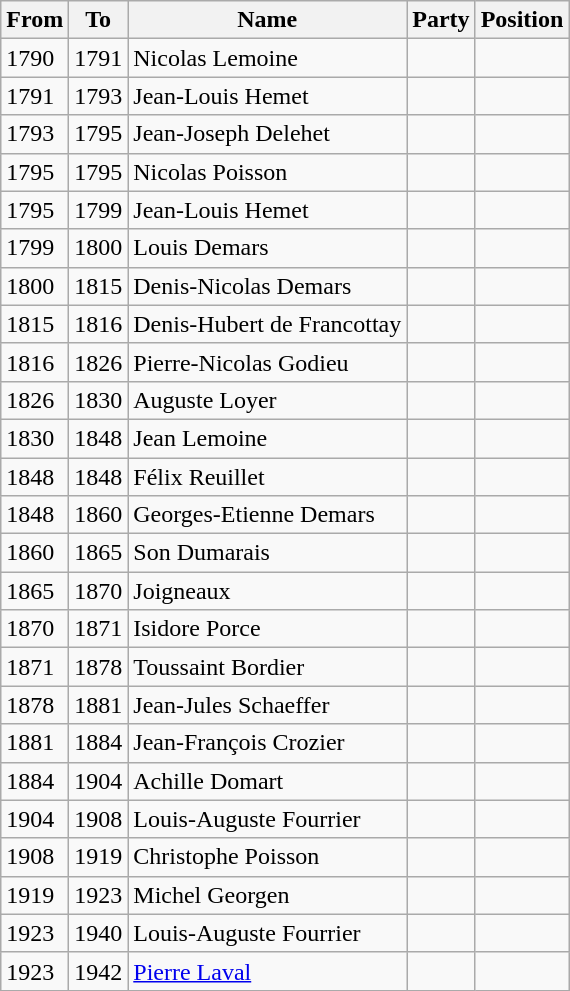<table class="wikitable">
<tr>
<th>From</th>
<th>To</th>
<th>Name</th>
<th>Party</th>
<th>Position</th>
</tr>
<tr>
<td>1790</td>
<td>1791</td>
<td>Nicolas Lemoine</td>
<td></td>
<td></td>
</tr>
<tr>
<td>1791</td>
<td>1793</td>
<td>Jean-Louis Hemet</td>
<td></td>
<td></td>
</tr>
<tr>
<td>1793</td>
<td>1795</td>
<td>Jean-Joseph Delehet</td>
<td></td>
<td></td>
</tr>
<tr>
<td>1795</td>
<td>1795</td>
<td>Nicolas Poisson</td>
<td></td>
<td></td>
</tr>
<tr>
<td>1795</td>
<td>1799</td>
<td>Jean-Louis Hemet</td>
<td></td>
<td></td>
</tr>
<tr>
<td>1799</td>
<td>1800</td>
<td>Louis Demars</td>
<td></td>
<td></td>
</tr>
<tr>
<td>1800</td>
<td>1815</td>
<td>Denis-Nicolas Demars</td>
<td></td>
<td></td>
</tr>
<tr>
<td>1815</td>
<td>1816</td>
<td>Denis-Hubert de Francottay</td>
<td></td>
<td></td>
</tr>
<tr>
<td>1816</td>
<td>1826</td>
<td>Pierre-Nicolas Godieu</td>
<td></td>
<td></td>
</tr>
<tr>
<td>1826</td>
<td>1830</td>
<td>Auguste Loyer</td>
<td></td>
<td></td>
</tr>
<tr>
<td>1830</td>
<td>1848</td>
<td>Jean Lemoine</td>
<td></td>
<td></td>
</tr>
<tr>
<td>1848</td>
<td>1848</td>
<td>Félix Reuillet</td>
<td></td>
<td></td>
</tr>
<tr>
<td>1848</td>
<td>1860</td>
<td>Georges-Etienne Demars</td>
<td></td>
<td></td>
</tr>
<tr>
<td>1860</td>
<td>1865</td>
<td>Son Dumarais</td>
<td></td>
<td></td>
</tr>
<tr>
<td>1865</td>
<td>1870</td>
<td>Joigneaux</td>
<td></td>
<td></td>
</tr>
<tr>
<td>1870</td>
<td>1871</td>
<td>Isidore Porce</td>
<td></td>
<td></td>
</tr>
<tr>
<td>1871</td>
<td>1878</td>
<td>Toussaint Bordier</td>
<td></td>
<td></td>
</tr>
<tr>
<td>1878</td>
<td>1881</td>
<td>Jean-Jules Schaeffer</td>
<td></td>
<td></td>
</tr>
<tr>
<td>1881</td>
<td>1884</td>
<td>Jean-François Crozier</td>
<td></td>
<td></td>
</tr>
<tr>
<td>1884</td>
<td>1904</td>
<td>Achille Domart</td>
<td></td>
<td></td>
</tr>
<tr>
<td>1904</td>
<td>1908</td>
<td>Louis-Auguste Fourrier</td>
<td></td>
<td></td>
</tr>
<tr>
<td>1908</td>
<td>1919</td>
<td>Christophe Poisson</td>
<td></td>
<td></td>
</tr>
<tr>
<td>1919</td>
<td>1923</td>
<td>Michel Georgen</td>
<td></td>
<td></td>
</tr>
<tr>
<td>1923</td>
<td>1940</td>
<td>Louis-Auguste Fourrier</td>
<td></td>
<td></td>
</tr>
<tr>
<td>1923</td>
<td>1942</td>
<td><a href='#'>Pierre Laval</a></td>
<td></td>
<td></td>
</tr>
</table>
